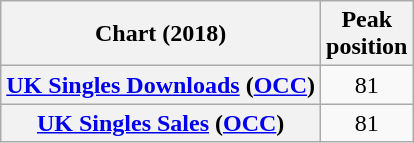<table class="wikitable sortable plainrowheaders" style="text-align:center">
<tr>
<th scope="col">Chart (2018)</th>
<th scope="col">Peak<br>position</th>
</tr>
<tr>
<th scope="row"><a href='#'>UK Singles Downloads</a> (<a href='#'>OCC</a>)</th>
<td>81</td>
</tr>
<tr>
<th scope="row"><a href='#'>UK Singles Sales</a> (<a href='#'>OCC</a>)</th>
<td>81</td>
</tr>
</table>
